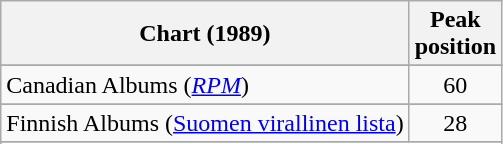<table class="wikitable plainrowheaders sortable">
<tr>
<th scope="col">Chart (1989)</th>
<th scope="col">Peak<br>position</th>
</tr>
<tr>
</tr>
<tr>
</tr>
<tr>
<td>Canadian Albums (<em><a href='#'>RPM</a></em>)</td>
<td style="text-align:center;">60</td>
</tr>
<tr>
</tr>
<tr>
<td>Finnish Albums (<a href='#'>Suomen virallinen lista</a>)</td>
<td style="text-align:center;">28</td>
</tr>
<tr>
</tr>
<tr>
</tr>
<tr>
</tr>
<tr>
</tr>
<tr>
</tr>
<tr>
</tr>
</table>
